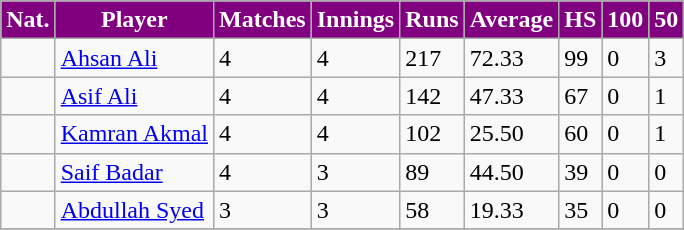<table class="wikitable sortable" style="font-size:100%">
<tr>
<th style="text-align:center; background:purple; color:white;">Nat.</th>
<th style="text-align:center; background:purple; color:white;">Player</th>
<th style="text-align:center; background:purple; color:white;">Matches</th>
<th style="text-align:center; background:purple; color:white;">Innings</th>
<th style="text-align:center; background:purple; color:white;">Runs</th>
<th style="text-align:center; background:purple; color:white;">Average</th>
<th style="text-align:center; background:purple; color:white;">HS</th>
<th style="text-align:center; background:purple; color:white;">100</th>
<th style="text-align:center; background:purple; color:white;">50</th>
</tr>
<tr>
<td></td>
<td><a href='#'>Ahsan Ali</a></td>
<td>4</td>
<td>4</td>
<td>217</td>
<td>72.33</td>
<td>99</td>
<td>0</td>
<td>3</td>
</tr>
<tr>
<td></td>
<td><a href='#'>Asif Ali</a></td>
<td>4</td>
<td>4</td>
<td>142</td>
<td>47.33</td>
<td>67</td>
<td>0</td>
<td>1</td>
</tr>
<tr>
<td></td>
<td><a href='#'>Kamran Akmal</a></td>
<td>4</td>
<td>4</td>
<td>102</td>
<td>25.50</td>
<td>60</td>
<td>0</td>
<td>1</td>
</tr>
<tr>
<td></td>
<td><a href='#'>Saif Badar</a></td>
<td>4</td>
<td>3</td>
<td>89</td>
<td>44.50</td>
<td>39</td>
<td>0</td>
<td>0</td>
</tr>
<tr>
<td></td>
<td><a href='#'>Abdullah Syed</a></td>
<td>3</td>
<td>3</td>
<td>58</td>
<td>19.33</td>
<td>35</td>
<td>0</td>
<td>0</td>
</tr>
<tr>
</tr>
</table>
